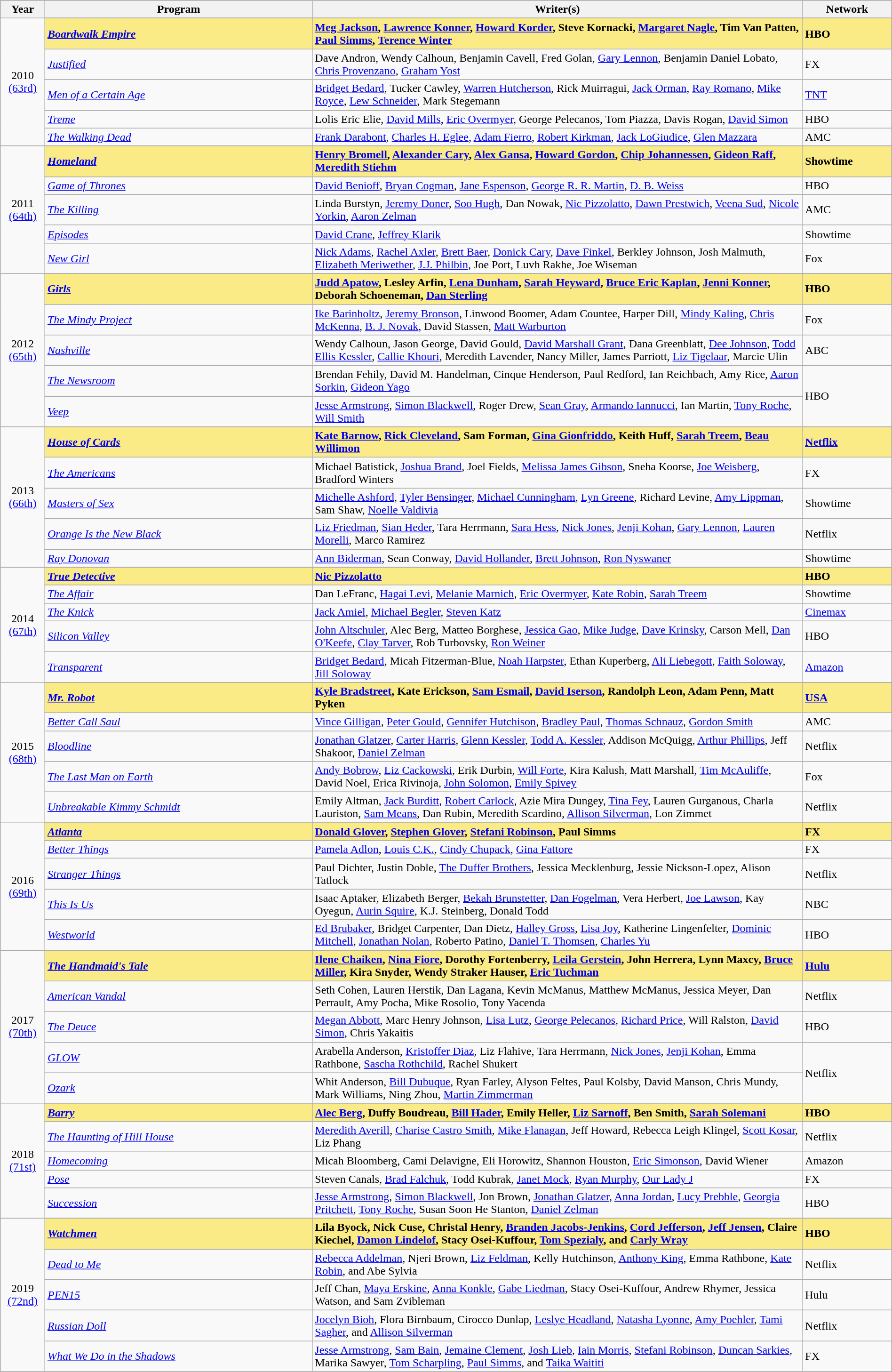<table class="wikitable" style="width:100%">
<tr bgcolor="#bebebe">
<th width="5%">Year</th>
<th width="30%">Program</th>
<th width="55%">Writer(s)</th>
<th width="10%">Network</th>
</tr>
<tr>
<td rowspan=6 style="text-align:center">2010<br><a href='#'>(63rd)</a><br></td>
</tr>
<tr style="background:#FAEB86">
<td><strong><em><a href='#'>Boardwalk Empire</a></em></strong></td>
<td><strong><a href='#'>Meg Jackson</a>, <a href='#'>Lawrence Konner</a>, <a href='#'>Howard Korder</a>, Steve Kornacki, <a href='#'>Margaret Nagle</a>, Tim Van Patten, <a href='#'>Paul Simms</a>, <a href='#'>Terence Winter</a></strong></td>
<td><strong>HBO</strong></td>
</tr>
<tr>
<td><em><a href='#'>Justified</a></em></td>
<td>Dave Andron, Wendy Calhoun, Benjamin Cavell, Fred Golan, <a href='#'>Gary Lennon</a>, Benjamin Daniel Lobato, <a href='#'>Chris Provenzano</a>, <a href='#'>Graham Yost</a></td>
<td>FX</td>
</tr>
<tr>
<td><em><a href='#'>Men of a Certain Age</a></em></td>
<td><a href='#'>Bridget Bedard</a>, Tucker Cawley, <a href='#'>Warren Hutcherson</a>, Rick Muirragui, <a href='#'>Jack Orman</a>, <a href='#'>Ray Romano</a>, <a href='#'>Mike Royce</a>, <a href='#'>Lew Schneider</a>, Mark Stegemann</td>
<td><a href='#'>TNT</a></td>
</tr>
<tr>
<td><em><a href='#'>Treme</a></em></td>
<td>Lolis Eric Elie, <a href='#'>David Mills</a>, <a href='#'>Eric Overmyer</a>, George Pelecanos, Tom Piazza, Davis Rogan, <a href='#'>David Simon</a></td>
<td>HBO</td>
</tr>
<tr>
<td><em><a href='#'>The Walking Dead</a></em></td>
<td><a href='#'>Frank Darabont</a>, <a href='#'>Charles H. Eglee</a>, <a href='#'>Adam Fierro</a>, <a href='#'>Robert Kirkman</a>, <a href='#'>Jack LoGiudice</a>, <a href='#'>Glen Mazzara</a></td>
<td>AMC</td>
</tr>
<tr>
<td rowspan=6 style="text-align:center">2011<br><a href='#'>(64th)</a><br></td>
</tr>
<tr style="background:#FAEB86">
<td><strong><em><a href='#'>Homeland</a></em></strong></td>
<td><strong><a href='#'>Henry Bromell</a>, <a href='#'>Alexander Cary</a>, <a href='#'>Alex Gansa</a>, <a href='#'>Howard Gordon</a>, <a href='#'>Chip Johannessen</a>, <a href='#'>Gideon Raff</a>, <a href='#'>Meredith Stiehm</a></strong></td>
<td><strong>Showtime</strong></td>
</tr>
<tr>
<td><em><a href='#'>Game of Thrones</a></em></td>
<td><a href='#'>David Benioff</a>, <a href='#'>Bryan Cogman</a>, <a href='#'>Jane Espenson</a>, <a href='#'>George R. R. Martin</a>, <a href='#'>D. B. Weiss</a></td>
<td>HBO</td>
</tr>
<tr>
<td><em><a href='#'>The Killing</a></em></td>
<td>Linda Burstyn, <a href='#'>Jeremy Doner</a>, <a href='#'>Soo Hugh</a>, Dan Nowak, <a href='#'>Nic Pizzolatto</a>, <a href='#'>Dawn Prestwich</a>, <a href='#'>Veena Sud</a>, <a href='#'>Nicole Yorkin</a>, <a href='#'>Aaron Zelman</a></td>
<td>AMC</td>
</tr>
<tr>
<td><em><a href='#'>Episodes</a></em></td>
<td><a href='#'>David Crane</a>, <a href='#'>Jeffrey Klarik</a></td>
<td>Showtime</td>
</tr>
<tr>
<td><em><a href='#'>New Girl</a></em></td>
<td><a href='#'>Nick Adams</a>, <a href='#'>Rachel Axler</a>, <a href='#'>Brett Baer</a>, <a href='#'>Donick Cary</a>, <a href='#'>Dave Finkel</a>, Berkley Johnson, Josh Malmuth, <a href='#'>Elizabeth Meriwether</a>, <a href='#'>J.J. Philbin</a>, Joe Port, Luvh Rakhe, Joe Wiseman</td>
<td>Fox</td>
</tr>
<tr>
<td rowspan=6 style="text-align:center">2012<br><a href='#'>(65th)</a><br></td>
</tr>
<tr style="background:#FAEB86">
<td><strong><em><a href='#'>Girls</a></em></strong></td>
<td><strong><a href='#'>Judd Apatow</a>, Lesley Arfin, <a href='#'>Lena Dunham</a>, <a href='#'>Sarah Heyward</a>, <a href='#'>Bruce Eric Kaplan</a>, <a href='#'>Jenni Konner</a>, Deborah Schoeneman, <a href='#'>Dan Sterling</a></strong></td>
<td><strong>HBO</strong></td>
</tr>
<tr>
<td><em><a href='#'>The Mindy Project</a></em></td>
<td><a href='#'>Ike Barinholtz</a>, <a href='#'>Jeremy Bronson</a>, Linwood Boomer, Adam Countee, Harper Dill, <a href='#'>Mindy Kaling</a>, <a href='#'>Chris McKenna</a>, <a href='#'>B. J. Novak</a>, David Stassen, <a href='#'>Matt Warburton</a></td>
<td>Fox</td>
</tr>
<tr>
<td><em><a href='#'>Nashville</a></em></td>
<td>Wendy Calhoun, Jason George, David Gould, <a href='#'>David Marshall Grant</a>, Dana Greenblatt, <a href='#'>Dee Johnson</a>, <a href='#'>Todd Ellis Kessler</a>, <a href='#'>Callie Khouri</a>, Meredith Lavender, Nancy Miller, James Parriott, <a href='#'>Liz Tigelaar</a>, Marcie Ulin</td>
<td>ABC</td>
</tr>
<tr>
<td><em><a href='#'>The Newsroom</a></em></td>
<td>Brendan Fehily, David M. Handelman, Cinque Henderson, Paul Redford, Ian Reichbach, Amy Rice, <a href='#'>Aaron Sorkin</a>, <a href='#'>Gideon Yago</a></td>
<td rowspan=2>HBO</td>
</tr>
<tr>
<td><em><a href='#'>Veep</a></em></td>
<td><a href='#'>Jesse Armstrong</a>, <a href='#'>Simon Blackwell</a>, Roger Drew, <a href='#'>Sean Gray</a>, <a href='#'>Armando Iannucci</a>, Ian Martin, <a href='#'>Tony Roche</a>, <a href='#'>Will Smith</a></td>
</tr>
<tr>
<td rowspan=6 style="text-align:center">2013<br><a href='#'>(66th)</a><br></td>
</tr>
<tr style="background:#FAEB86">
<td><strong><em><a href='#'>House of Cards</a></em></strong></td>
<td><strong><a href='#'>Kate Barnow</a>, <a href='#'>Rick Cleveland</a>, Sam Forman, <a href='#'>Gina Gionfriddo</a>, Keith Huff, <a href='#'>Sarah Treem</a>, <a href='#'>Beau Willimon</a></strong></td>
<td><strong><a href='#'>Netflix</a></strong></td>
</tr>
<tr>
<td><em><a href='#'>The Americans</a></em></td>
<td>Michael Batistick, <a href='#'>Joshua Brand</a>, Joel Fields, <a href='#'>Melissa James Gibson</a>, Sneha Koorse, <a href='#'>Joe Weisberg</a>, Bradford Winters</td>
<td>FX</td>
</tr>
<tr>
<td><em><a href='#'>Masters of Sex</a></em></td>
<td><a href='#'>Michelle Ashford</a>, <a href='#'>Tyler Bensinger</a>, <a href='#'>Michael Cunningham</a>, <a href='#'>Lyn Greene</a>, Richard Levine, <a href='#'>Amy Lippman</a>, Sam Shaw, <a href='#'>Noelle Valdivia</a></td>
<td>Showtime</td>
</tr>
<tr>
<td><em><a href='#'>Orange Is the New Black</a></em></td>
<td><a href='#'>Liz Friedman</a>, <a href='#'>Sian Heder</a>, Tara Herrmann, <a href='#'>Sara Hess</a>, <a href='#'>Nick Jones</a>, <a href='#'>Jenji Kohan</a>, <a href='#'>Gary Lennon</a>, <a href='#'>Lauren Morelli</a>, Marco Ramirez</td>
<td>Netflix</td>
</tr>
<tr>
<td><em><a href='#'>Ray Donovan</a></em></td>
<td><a href='#'>Ann Biderman</a>, Sean Conway, <a href='#'>David Hollander</a>, <a href='#'>Brett Johnson</a>, <a href='#'>Ron Nyswaner</a></td>
<td>Showtime</td>
</tr>
<tr>
<td rowspan=6 style="text-align:center">2014<br><a href='#'>(67th)</a><br></td>
</tr>
<tr style="background:#FAEB86">
<td><strong><em><a href='#'>True Detective</a></em></strong></td>
<td><strong><a href='#'>Nic Pizzolatto</a></strong></td>
<td><strong>HBO</strong></td>
</tr>
<tr>
<td><em><a href='#'>The Affair</a></em></td>
<td>Dan LeFranc, <a href='#'>Hagai Levi</a>, <a href='#'>Melanie Marnich</a>, <a href='#'>Eric Overmyer</a>, <a href='#'>Kate Robin</a>, <a href='#'>Sarah Treem</a></td>
<td>Showtime</td>
</tr>
<tr>
<td><em><a href='#'>The Knick</a></em></td>
<td><a href='#'>Jack Amiel</a>, <a href='#'>Michael Begler</a>, <a href='#'>Steven Katz</a></td>
<td><a href='#'>Cinemax</a></td>
</tr>
<tr>
<td><em><a href='#'>Silicon Valley</a></em></td>
<td><a href='#'>John Altschuler</a>, Alec Berg, Matteo Borghese, <a href='#'>Jessica Gao</a>, <a href='#'>Mike Judge</a>, <a href='#'>Dave Krinsky</a>, Carson Mell, <a href='#'>Dan O'Keefe</a>, <a href='#'>Clay Tarver</a>, Rob Turbovsky, <a href='#'>Ron Weiner</a></td>
<td>HBO</td>
</tr>
<tr>
<td><em><a href='#'>Transparent</a></em></td>
<td><a href='#'>Bridget Bedard</a>, Micah Fitzerman-Blue, <a href='#'>Noah Harpster</a>, Ethan Kuperberg, <a href='#'>Ali Liebegott</a>, <a href='#'>Faith Soloway</a>, <a href='#'>Jill Soloway</a></td>
<td><a href='#'>Amazon</a></td>
</tr>
<tr>
<td rowspan=6 style="text-align:center">2015<br><a href='#'>(68th)</a><br></td>
</tr>
<tr style="background:#FAEB86">
<td><strong><em><a href='#'>Mr. Robot</a></em></strong></td>
<td><strong><a href='#'>Kyle Bradstreet</a>, Kate Erickson, <a href='#'>Sam Esmail</a>, <a href='#'>David Iserson</a>, Randolph Leon, Adam Penn, Matt Pyken</strong></td>
<td><strong><a href='#'>USA</a></strong></td>
</tr>
<tr>
<td><em><a href='#'>Better Call Saul</a></em></td>
<td><a href='#'>Vince Gilligan</a>, <a href='#'>Peter Gould</a>, <a href='#'>Gennifer Hutchison</a>, <a href='#'>Bradley Paul</a>, <a href='#'>Thomas Schnauz</a>, <a href='#'>Gordon Smith</a></td>
<td>AMC</td>
</tr>
<tr>
<td><em><a href='#'>Bloodline</a></em></td>
<td><a href='#'>Jonathan Glatzer</a>, <a href='#'>Carter Harris</a>, <a href='#'>Glenn Kessler</a>, <a href='#'>Todd A. Kessler</a>, Addison McQuigg, <a href='#'>Arthur Phillips</a>, Jeff Shakoor, <a href='#'>Daniel Zelman</a></td>
<td>Netflix</td>
</tr>
<tr>
<td><em><a href='#'>The Last Man on Earth</a></em></td>
<td><a href='#'>Andy Bobrow</a>, <a href='#'>Liz Cackowski</a>, Erik Durbin, <a href='#'>Will Forte</a>, Kira Kalush, Matt Marshall, <a href='#'>Tim McAuliffe</a>, David Noel, Erica Rivinoja, <a href='#'>John Solomon</a>, <a href='#'>Emily Spivey</a></td>
<td>Fox</td>
</tr>
<tr>
<td><em><a href='#'>Unbreakable Kimmy Schmidt</a></em></td>
<td>Emily Altman, <a href='#'>Jack Burditt</a>, <a href='#'>Robert Carlock</a>, Azie Mira Dungey, <a href='#'>Tina Fey</a>, Lauren Gurganous, Charla Lauriston, <a href='#'>Sam Means</a>, Dan Rubin, Meredith Scardino, <a href='#'>Allison Silverman</a>, Lon Zimmet</td>
<td>Netflix</td>
</tr>
<tr>
<td rowspan=6 style="text-align:center">2016<br><a href='#'>(69th)</a><br></td>
</tr>
<tr style="background:#FAEB86">
<td><strong><em><a href='#'>Atlanta</a></em></strong></td>
<td><strong><a href='#'>Donald Glover</a>, <a href='#'>Stephen Glover</a>, <a href='#'>Stefani Robinson</a>, Paul Simms</strong></td>
<td><strong>FX</strong></td>
</tr>
<tr>
<td><em><a href='#'>Better Things</a></em></td>
<td><a href='#'>Pamela Adlon</a>, <a href='#'>Louis C.K.</a>, <a href='#'>Cindy Chupack</a>, <a href='#'>Gina Fattore</a></td>
<td>FX</td>
</tr>
<tr>
<td><em><a href='#'>Stranger Things</a></em></td>
<td>Paul Dichter, Justin Doble, <a href='#'>The Duffer Brothers</a>, Jessica Mecklenburg, Jessie Nickson-Lopez, Alison Tatlock</td>
<td>Netflix</td>
</tr>
<tr>
<td><em><a href='#'>This Is Us</a></em></td>
<td>Isaac Aptaker, Elizabeth Berger, <a href='#'>Bekah Brunstetter</a>, <a href='#'>Dan Fogelman</a>, Vera Herbert, <a href='#'>Joe Lawson</a>, Kay Oyegun, <a href='#'>Aurin Squire</a>, K.J. Steinberg, Donald Todd</td>
<td>NBC</td>
</tr>
<tr>
<td><em><a href='#'>Westworld</a></em></td>
<td><a href='#'>Ed Brubaker</a>, Bridget Carpenter, Dan Dietz, <a href='#'>Halley Gross</a>, <a href='#'>Lisa Joy</a>, Katherine Lingenfelter, <a href='#'>Dominic Mitchell</a>, <a href='#'>Jonathan Nolan</a>, Roberto Patino, <a href='#'>Daniel T. Thomsen</a>, <a href='#'>Charles Yu</a></td>
<td>HBO</td>
</tr>
<tr>
<td rowspan=6 style="text-align:center">2017<br><a href='#'>(70th)</a><br></td>
</tr>
<tr style="background:#FAEB86">
<td><strong><em><a href='#'>The Handmaid's Tale</a></em></strong></td>
<td><strong><a href='#'>Ilene Chaiken</a>, <a href='#'>Nina Fiore</a>, Dorothy Fortenberry, <a href='#'>Leila Gerstein</a>, John Herrera, Lynn Maxcy, <a href='#'>Bruce Miller</a>, Kira Snyder, Wendy Straker Hauser, <a href='#'>Eric Tuchman</a></strong></td>
<td><strong><a href='#'>Hulu</a></strong></td>
</tr>
<tr>
<td><em><a href='#'>American Vandal</a></em></td>
<td>Seth Cohen, Lauren Herstik, Dan Lagana, Kevin McManus, Matthew McManus, Jessica Meyer, Dan Perrault, Amy Pocha, Mike Rosolio, Tony Yacenda</td>
<td>Netflix</td>
</tr>
<tr>
<td><em><a href='#'>The Deuce</a></em></td>
<td><a href='#'>Megan Abbott</a>, Marc Henry Johnson, <a href='#'>Lisa Lutz</a>, <a href='#'>George Pelecanos</a>, <a href='#'>Richard Price</a>, Will Ralston, <a href='#'>David Simon</a>, Chris Yakaitis</td>
<td>HBO</td>
</tr>
<tr>
<td><em><a href='#'>GLOW</a></em></td>
<td>Arabella Anderson, <a href='#'>Kristoffer Diaz</a>, Liz Flahive, Tara Herrmann, <a href='#'>Nick Jones</a>, <a href='#'>Jenji Kohan</a>, Emma Rathbone, <a href='#'>Sascha Rothchild</a>, Rachel Shukert</td>
<td rowspan=2>Netflix</td>
</tr>
<tr>
<td><em><a href='#'>Ozark</a></em></td>
<td>Whit Anderson, <a href='#'>Bill Dubuque</a>, Ryan Farley, Alyson Feltes, Paul Kolsby, David Manson, Chris Mundy, Mark Williams, Ning Zhou, <a href='#'>Martin Zimmerman</a></td>
</tr>
<tr>
<td rowspan=6 style="text-align:center">2018<br><a href='#'>(71st)</a><br></td>
</tr>
<tr style="background:#FAEB86">
<td><strong><em><a href='#'>Barry</a></em></strong></td>
<td><strong><a href='#'>Alec Berg</a>, Duffy Boudreau, <a href='#'>Bill Hader</a>, Emily Heller, <a href='#'>Liz Sarnoff</a>, Ben Smith, <a href='#'>Sarah Solemani</a></strong></td>
<td><strong>HBO</strong></td>
</tr>
<tr>
<td><em><a href='#'>The Haunting of Hill House</a></em></td>
<td><a href='#'>Meredith Averill</a>, <a href='#'>Charise Castro Smith</a>, <a href='#'>Mike Flanagan</a>, Jeff Howard, Rebecca Leigh Klingel, <a href='#'>Scott Kosar</a>, Liz Phang</td>
<td>Netflix</td>
</tr>
<tr>
<td><em><a href='#'>Homecoming</a></em></td>
<td>Micah Bloomberg, Cami Delavigne, Eli Horowitz, Shannon Houston, <a href='#'>Eric Simonson</a>, David Wiener</td>
<td>Amazon</td>
</tr>
<tr>
<td><em><a href='#'>Pose</a></em></td>
<td>Steven Canals, <a href='#'>Brad Falchuk</a>, Todd Kubrak, <a href='#'>Janet Mock</a>, <a href='#'>Ryan Murphy</a>, <a href='#'>Our Lady J</a></td>
<td>FX</td>
</tr>
<tr>
<td><em><a href='#'>Succession</a></em></td>
<td><a href='#'>Jesse Armstrong</a>, <a href='#'>Simon Blackwell</a>, Jon Brown, <a href='#'>Jonathan Glatzer</a>, <a href='#'>Anna Jordan</a>, <a href='#'>Lucy Prebble</a>, <a href='#'>Georgia Pritchett</a>, <a href='#'>Tony Roche</a>, Susan Soon He Stanton, <a href='#'>Daniel Zelman</a></td>
<td>HBO</td>
</tr>
<tr>
<td rowspan=6 style="text-align:center">2019<br><a href='#'>(72nd)</a><br></td>
</tr>
<tr style="background:#FAEB86">
<td><strong><em><a href='#'>Watchmen</a></em></strong></td>
<td><strong>Lila Byock, Nick Cuse, Christal Henry, <a href='#'>Branden Jacobs-Jenkins</a>, <a href='#'>Cord Jefferson</a>, <a href='#'>Jeff Jensen</a>, Claire Kiechel, <a href='#'>Damon Lindelof</a>, Stacy Osei-Kuffour, <a href='#'>Tom Spezialy</a>, and <a href='#'>Carly Wray</a></strong></td>
<td><strong>HBO</strong></td>
</tr>
<tr>
<td><em><a href='#'>Dead to Me</a></em></td>
<td><a href='#'>Rebecca Addelman</a>, Njeri Brown, <a href='#'>Liz Feldman</a>, Kelly Hutchinson, <a href='#'>Anthony King</a>, Emma Rathbone, <a href='#'>Kate Robin</a>, and Abe Sylvia</td>
<td>Netflix</td>
</tr>
<tr>
<td><em><a href='#'>PEN15</a></em></td>
<td>Jeff Chan, <a href='#'>Maya Erskine</a>, <a href='#'>Anna Konkle</a>, <a href='#'>Gabe Liedman</a>, Stacy Osei-Kuffour, Andrew Rhymer, Jessica Watson, and Sam Zvibleman</td>
<td>Hulu</td>
</tr>
<tr>
<td><em><a href='#'>Russian Doll</a></em></td>
<td><a href='#'>Jocelyn Bioh</a>, Flora Birnbaum, Cirocco Dunlap, <a href='#'>Leslye Headland</a>, <a href='#'>Natasha Lyonne</a>, <a href='#'>Amy Poehler</a>, <a href='#'>Tami Sagher</a>, and <a href='#'>Allison Silverman</a></td>
<td>Netflix</td>
</tr>
<tr>
<td><em><a href='#'>What We Do in the Shadows</a></em></td>
<td><a href='#'>Jesse Armstrong</a>, <a href='#'>Sam Bain</a>, <a href='#'>Jemaine Clement</a>, <a href='#'>Josh Lieb</a>, <a href='#'>Iain Morris</a>, <a href='#'>Stefani Robinson</a>, <a href='#'>Duncan Sarkies</a>, Marika Sawyer, <a href='#'>Tom Scharpling</a>, <a href='#'>Paul Simms</a>, and <a href='#'>Taika Waititi</a></td>
<td>FX</td>
</tr>
</table>
